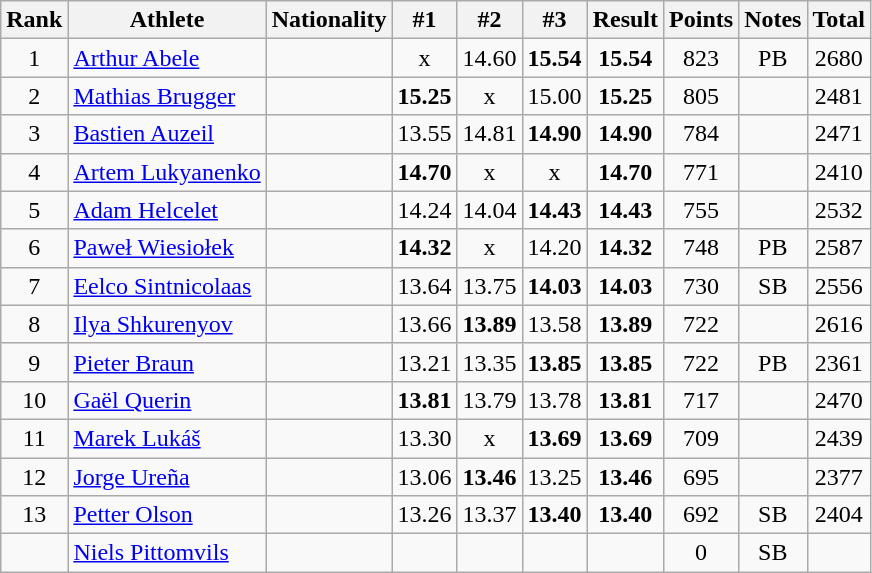<table class="wikitable sortable" style="text-align:center">
<tr>
<th>Rank</th>
<th>Athlete</th>
<th>Nationality</th>
<th>#1</th>
<th>#2</th>
<th>#3</th>
<th>Result</th>
<th>Points</th>
<th>Notes</th>
<th>Total</th>
</tr>
<tr>
<td>1</td>
<td align=left><a href='#'>Arthur Abele</a></td>
<td align=left></td>
<td>x</td>
<td>14.60</td>
<td><strong>15.54</strong></td>
<td><strong>15.54</strong></td>
<td>823</td>
<td>PB</td>
<td>2680</td>
</tr>
<tr>
<td>2</td>
<td align=left><a href='#'>Mathias Brugger</a></td>
<td align=left></td>
<td><strong>15.25</strong></td>
<td>x</td>
<td>15.00</td>
<td><strong>15.25</strong></td>
<td>805</td>
<td></td>
<td>2481</td>
</tr>
<tr>
<td>3</td>
<td align=left><a href='#'>Bastien Auzeil</a></td>
<td align=left></td>
<td>13.55</td>
<td>14.81</td>
<td><strong>14.90</strong></td>
<td><strong>14.90</strong></td>
<td>784</td>
<td></td>
<td>2471</td>
</tr>
<tr>
<td>4</td>
<td align=left><a href='#'>Artem Lukyanenko</a></td>
<td align=left></td>
<td><strong>14.70</strong></td>
<td>x</td>
<td>x</td>
<td><strong>14.70</strong></td>
<td>771</td>
<td></td>
<td>2410</td>
</tr>
<tr>
<td>5</td>
<td align=left><a href='#'>Adam Helcelet</a></td>
<td align=left></td>
<td>14.24</td>
<td>14.04</td>
<td><strong>14.43</strong></td>
<td><strong>14.43</strong></td>
<td>755</td>
<td></td>
<td>2532</td>
</tr>
<tr>
<td>6</td>
<td align=left><a href='#'>Paweł Wiesiołek</a></td>
<td align=left></td>
<td><strong>14.32</strong></td>
<td>x</td>
<td>14.20</td>
<td><strong>14.32</strong></td>
<td>748</td>
<td>PB</td>
<td>2587</td>
</tr>
<tr>
<td>7</td>
<td align=left><a href='#'>Eelco Sintnicolaas</a></td>
<td align=left></td>
<td>13.64</td>
<td>13.75</td>
<td><strong>14.03</strong></td>
<td><strong>14.03</strong></td>
<td>730</td>
<td>SB</td>
<td>2556</td>
</tr>
<tr>
<td>8</td>
<td align=left><a href='#'>Ilya Shkurenyov</a></td>
<td align=left></td>
<td>13.66</td>
<td><strong>13.89</strong></td>
<td>13.58</td>
<td><strong>13.89</strong></td>
<td>722</td>
<td></td>
<td>2616</td>
</tr>
<tr>
<td>9</td>
<td align=left><a href='#'>Pieter Braun</a></td>
<td align=left></td>
<td>13.21</td>
<td>13.35</td>
<td><strong>13.85</strong></td>
<td><strong>13.85</strong></td>
<td>722</td>
<td>PB</td>
<td>2361</td>
</tr>
<tr>
<td>10</td>
<td align=left><a href='#'>Gaël Querin</a></td>
<td align=left></td>
<td><strong>13.81</strong></td>
<td>13.79</td>
<td>13.78</td>
<td><strong>13.81</strong></td>
<td>717</td>
<td></td>
<td>2470</td>
</tr>
<tr>
<td>11</td>
<td align=left><a href='#'>Marek Lukáš</a></td>
<td align=left></td>
<td>13.30</td>
<td>x</td>
<td><strong>13.69</strong></td>
<td><strong>13.69</strong></td>
<td>709</td>
<td></td>
<td>2439</td>
</tr>
<tr>
<td>12</td>
<td align=left><a href='#'>Jorge Ureña</a></td>
<td align=left></td>
<td>13.06</td>
<td><strong>13.46</strong></td>
<td>13.25</td>
<td><strong>13.46</strong></td>
<td>695</td>
<td></td>
<td>2377</td>
</tr>
<tr>
<td>13</td>
<td align=left><a href='#'>Petter Olson</a></td>
<td align=left></td>
<td>13.26</td>
<td>13.37</td>
<td><strong>13.40</strong></td>
<td><strong>13.40</strong></td>
<td>692</td>
<td>SB</td>
<td>2404</td>
</tr>
<tr>
<td></td>
<td align=left><a href='#'>Niels Pittomvils</a></td>
<td align=left></td>
<td></td>
<td></td>
<td></td>
<td><strong></strong></td>
<td>0</td>
<td>SB</td>
<td></td>
</tr>
</table>
